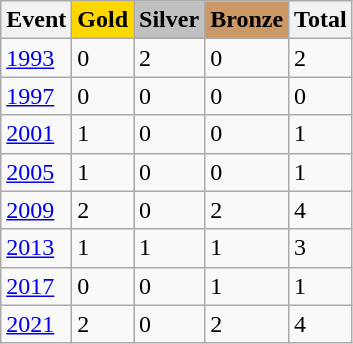<table class="wikitable">
<tr>
<th>Event</th>
<td style="background:gold; font-weight:bold;">Gold</td>
<td style="background:silver; font-weight:bold;">Silver</td>
<td style="background:#c96; font-weight:bold;">Bronze</td>
<th>Total</th>
</tr>
<tr>
<td><a href='#'>1993</a></td>
<td>0</td>
<td>2</td>
<td>0</td>
<td>2</td>
</tr>
<tr>
<td><a href='#'>1997</a></td>
<td>0</td>
<td>0</td>
<td>0</td>
<td>0</td>
</tr>
<tr>
<td><a href='#'>2001</a></td>
<td>1</td>
<td>0</td>
<td>0</td>
<td>1</td>
</tr>
<tr>
<td><a href='#'>2005</a></td>
<td>1</td>
<td>0</td>
<td>0</td>
<td>1</td>
</tr>
<tr>
<td><a href='#'>2009</a></td>
<td>2</td>
<td>0</td>
<td>2</td>
<td>4</td>
</tr>
<tr>
<td><a href='#'>2013</a></td>
<td>1</td>
<td>1</td>
<td>1</td>
<td>3</td>
</tr>
<tr>
<td><a href='#'>2017</a></td>
<td>0</td>
<td>0</td>
<td>1</td>
<td>1</td>
</tr>
<tr>
<td><a href='#'>2021</a></td>
<td>2</td>
<td>0</td>
<td>2</td>
<td>4</td>
</tr>
</table>
